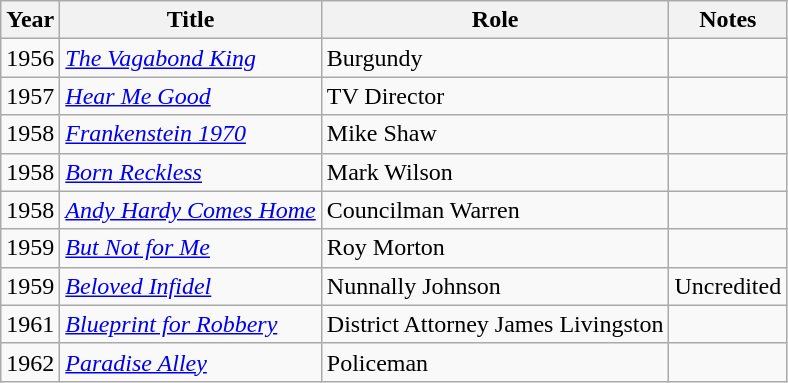<table class="wikitable">
<tr>
<th>Year</th>
<th>Title</th>
<th>Role</th>
<th>Notes</th>
</tr>
<tr>
<td>1956</td>
<td><em><a href='#'>The Vagabond King</a></em></td>
<td>Burgundy</td>
<td></td>
</tr>
<tr>
<td>1957</td>
<td><em><a href='#'>Hear Me Good</a></em></td>
<td>TV Director</td>
<td></td>
</tr>
<tr>
<td>1958</td>
<td><em><a href='#'>Frankenstein 1970</a></em></td>
<td>Mike Shaw</td>
<td></td>
</tr>
<tr>
<td>1958</td>
<td><em><a href='#'>Born Reckless</a></em></td>
<td>Mark Wilson</td>
<td></td>
</tr>
<tr>
<td>1958</td>
<td><em><a href='#'>Andy Hardy Comes Home</a></em></td>
<td>Councilman Warren</td>
<td></td>
</tr>
<tr>
<td>1959</td>
<td><em><a href='#'>But Not for Me</a></em></td>
<td>Roy Morton</td>
<td></td>
</tr>
<tr>
<td>1959</td>
<td><em><a href='#'>Beloved Infidel</a></em></td>
<td>Nunnally Johnson</td>
<td>Uncredited</td>
</tr>
<tr>
<td>1961</td>
<td><em><a href='#'>Blueprint for Robbery</a></em></td>
<td>District Attorney James Livingston</td>
<td></td>
</tr>
<tr>
<td>1962</td>
<td><em><a href='#'>Paradise Alley</a></em></td>
<td>Policeman</td>
<td></td>
</tr>
</table>
